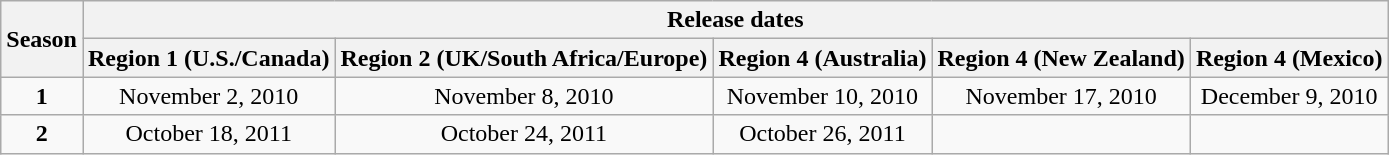<table class="wikitable" style="text-align:center">
<tr>
<th rowspan="2">Season</th>
<th colspan="5">Release dates</th>
</tr>
<tr>
<th>Region 1 (U.S./Canada)</th>
<th>Region 2 (UK/South Africa/Europe)</th>
<th>Region 4 (Australia)</th>
<th>Region 4 (New Zealand)</th>
<th>Region 4 (Mexico)</th>
</tr>
<tr>
<td><strong>1</strong></td>
<td>November 2, 2010</td>
<td>November 8, 2010</td>
<td>November 10, 2010</td>
<td>November 17, 2010</td>
<td>December 9, 2010</td>
</tr>
<tr>
<td><strong>2</strong></td>
<td>October 18, 2011</td>
<td>October 24, 2011</td>
<td>October 26, 2011</td>
<td></td>
<td></td>
</tr>
</table>
